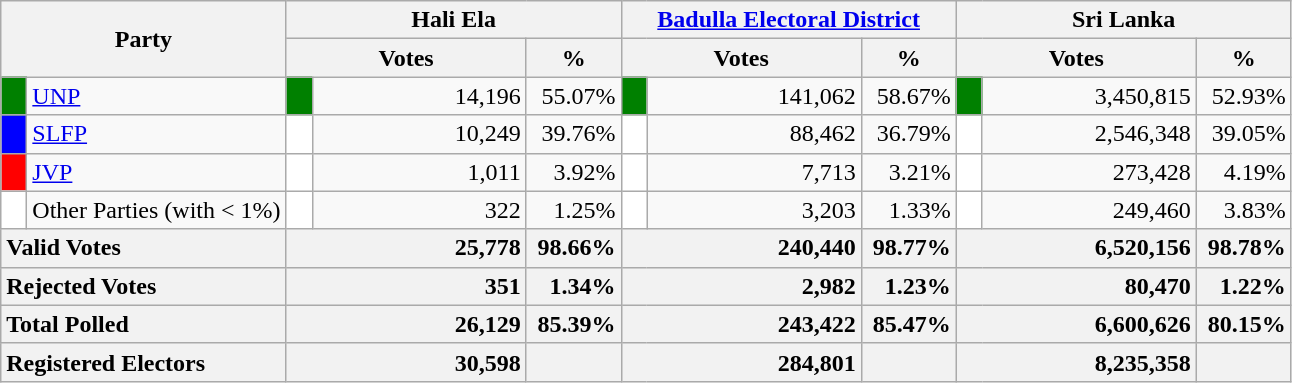<table class="wikitable">
<tr>
<th colspan="2" width="144px"rowspan="2">Party</th>
<th colspan="3" width="216px">Hali Ela</th>
<th colspan="3" width="216px"><a href='#'>Badulla Electoral District</a></th>
<th colspan="3" width="216px">Sri Lanka</th>
</tr>
<tr>
<th colspan="2" width="144px">Votes</th>
<th>%</th>
<th colspan="2" width="144px">Votes</th>
<th>%</th>
<th colspan="2" width="144px">Votes</th>
<th>%</th>
</tr>
<tr>
<td style="background-color:green;" width="10px"></td>
<td style="text-align:left;"><a href='#'>UNP</a></td>
<td style="background-color:green;" width="10px"></td>
<td style="text-align:right;">14,196</td>
<td style="text-align:right;">55.07%</td>
<td style="background-color:green;" width="10px"></td>
<td style="text-align:right;">141,062</td>
<td style="text-align:right;">58.67%</td>
<td style="background-color:green;" width="10px"></td>
<td style="text-align:right;">3,450,815</td>
<td style="text-align:right;">52.93%</td>
</tr>
<tr>
<td style="background-color:blue;" width="10px"></td>
<td style="text-align:left;"><a href='#'>SLFP</a></td>
<td style="background-color:white;" width="10px"></td>
<td style="text-align:right;">10,249</td>
<td style="text-align:right;">39.76%</td>
<td style="background-color:white;" width="10px"></td>
<td style="text-align:right;">88,462</td>
<td style="text-align:right;">36.79%</td>
<td style="background-color:white;" width="10px"></td>
<td style="text-align:right;">2,546,348</td>
<td style="text-align:right;">39.05%</td>
</tr>
<tr>
<td style="background-color:red;" width="10px"></td>
<td style="text-align:left;"><a href='#'>JVP</a></td>
<td style="background-color:white;" width="10px"></td>
<td style="text-align:right;">1,011</td>
<td style="text-align:right;">3.92%</td>
<td style="background-color:white;" width="10px"></td>
<td style="text-align:right;">7,713</td>
<td style="text-align:right;">3.21%</td>
<td style="background-color:white;" width="10px"></td>
<td style="text-align:right;">273,428</td>
<td style="text-align:right;">4.19%</td>
</tr>
<tr>
<td style="background-color:white;" width="10px"></td>
<td style="text-align:left;">Other Parties (with < 1%)</td>
<td style="background-color:white;" width="10px"></td>
<td style="text-align:right;">322</td>
<td style="text-align:right;">1.25%</td>
<td style="background-color:white;" width="10px"></td>
<td style="text-align:right;">3,203</td>
<td style="text-align:right;">1.33%</td>
<td style="background-color:white;" width="10px"></td>
<td style="text-align:right;">249,460</td>
<td style="text-align:right;">3.83%</td>
</tr>
<tr>
<th colspan="2" width="144px"style="text-align:left;">Valid Votes</th>
<th style="text-align:right;"colspan="2" width="144px">25,778</th>
<th style="text-align:right;">98.66%</th>
<th style="text-align:right;"colspan="2" width="144px">240,440</th>
<th style="text-align:right;">98.77%</th>
<th style="text-align:right;"colspan="2" width="144px">6,520,156</th>
<th style="text-align:right;">98.78%</th>
</tr>
<tr>
<th colspan="2" width="144px"style="text-align:left;">Rejected Votes</th>
<th style="text-align:right;"colspan="2" width="144px">351</th>
<th style="text-align:right;">1.34%</th>
<th style="text-align:right;"colspan="2" width="144px">2,982</th>
<th style="text-align:right;">1.23%</th>
<th style="text-align:right;"colspan="2" width="144px">80,470</th>
<th style="text-align:right;">1.22%</th>
</tr>
<tr>
<th colspan="2" width="144px"style="text-align:left;">Total Polled</th>
<th style="text-align:right;"colspan="2" width="144px">26,129</th>
<th style="text-align:right;">85.39%</th>
<th style="text-align:right;"colspan="2" width="144px">243,422</th>
<th style="text-align:right;">85.47%</th>
<th style="text-align:right;"colspan="2" width="144px">6,600,626</th>
<th style="text-align:right;">80.15%</th>
</tr>
<tr>
<th colspan="2" width="144px"style="text-align:left;">Registered Electors</th>
<th style="text-align:right;"colspan="2" width="144px">30,598</th>
<th></th>
<th style="text-align:right;"colspan="2" width="144px">284,801</th>
<th></th>
<th style="text-align:right;"colspan="2" width="144px">8,235,358</th>
<th></th>
</tr>
</table>
